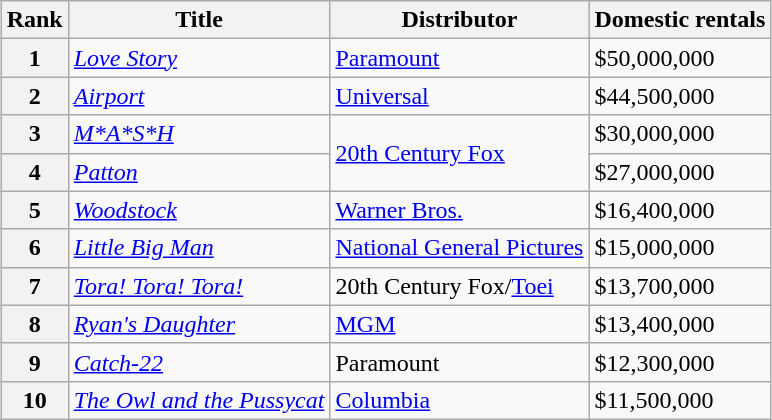<table class="wikitable sortable" style="margin:auto; margin:auto;">
<tr>
<th>Rank</th>
<th>Title</th>
<th>Distributor</th>
<th>Domestic rentals</th>
</tr>
<tr>
<th style="text-align:center;">1</th>
<td><em><a href='#'>Love Story</a></em></td>
<td><a href='#'>Paramount</a></td>
<td>$50,000,000</td>
</tr>
<tr>
<th style="text-align:center;">2</th>
<td><em><a href='#'>Airport</a></em></td>
<td><a href='#'>Universal</a></td>
<td>$44,500,000</td>
</tr>
<tr>
<th style="text-align:center;">3</th>
<td><em><a href='#'>M*A*S*H</a></em></td>
<td rowspan="2"><a href='#'>20th Century Fox</a></td>
<td>$30,000,000</td>
</tr>
<tr>
<th style="text-align:center;">4</th>
<td><em><a href='#'>Patton</a></em></td>
<td>$27,000,000</td>
</tr>
<tr>
<th style="text-align:center;">5</th>
<td><em><a href='#'>Woodstock</a></em></td>
<td><a href='#'>Warner Bros.</a></td>
<td>$16,400,000</td>
</tr>
<tr>
<th style="text-align:center;">6</th>
<td><em><a href='#'>Little Big Man</a></em></td>
<td><a href='#'>National General Pictures</a></td>
<td>$15,000,000</td>
</tr>
<tr>
<th style="text-align:center;">7</th>
<td><em><a href='#'>Tora! Tora! Tora!</a></em></td>
<td>20th Century Fox/<a href='#'>Toei</a></td>
<td>$13,700,000</td>
</tr>
<tr>
<th style="text-align:center;">8</th>
<td><em><a href='#'>Ryan's Daughter</a></em></td>
<td><a href='#'>MGM</a></td>
<td>$13,400,000</td>
</tr>
<tr>
<th style="text-align:center;">9</th>
<td><em><a href='#'>Catch-22</a></em></td>
<td>Paramount</td>
<td>$12,300,000</td>
</tr>
<tr>
<th style="text-align:center;">10</th>
<td><em><a href='#'>The Owl and the Pussycat</a></em></td>
<td><a href='#'>Columbia</a></td>
<td>$11,500,000</td>
</tr>
</table>
